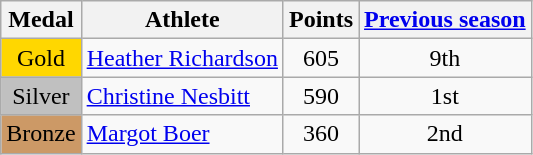<table class="wikitable">
<tr>
<th><strong>Medal</strong></th>
<th><strong>Athlete</strong></th>
<th><strong>Points</strong></th>
<th><strong><a href='#'>Previous season</a></strong></th>
</tr>
<tr align="center">
<td bgcolor="gold">Gold</td>
<td align="left"> <a href='#'>Heather Richardson</a></td>
<td>605</td>
<td>9th</td>
</tr>
<tr align="center">
<td bgcolor="silver">Silver</td>
<td align="left"> <a href='#'>Christine Nesbitt</a></td>
<td>590</td>
<td>1st</td>
</tr>
<tr align="center">
<td bgcolor="CC9966">Bronze</td>
<td align="left"> <a href='#'>Margot Boer</a></td>
<td>360</td>
<td>2nd</td>
</tr>
</table>
